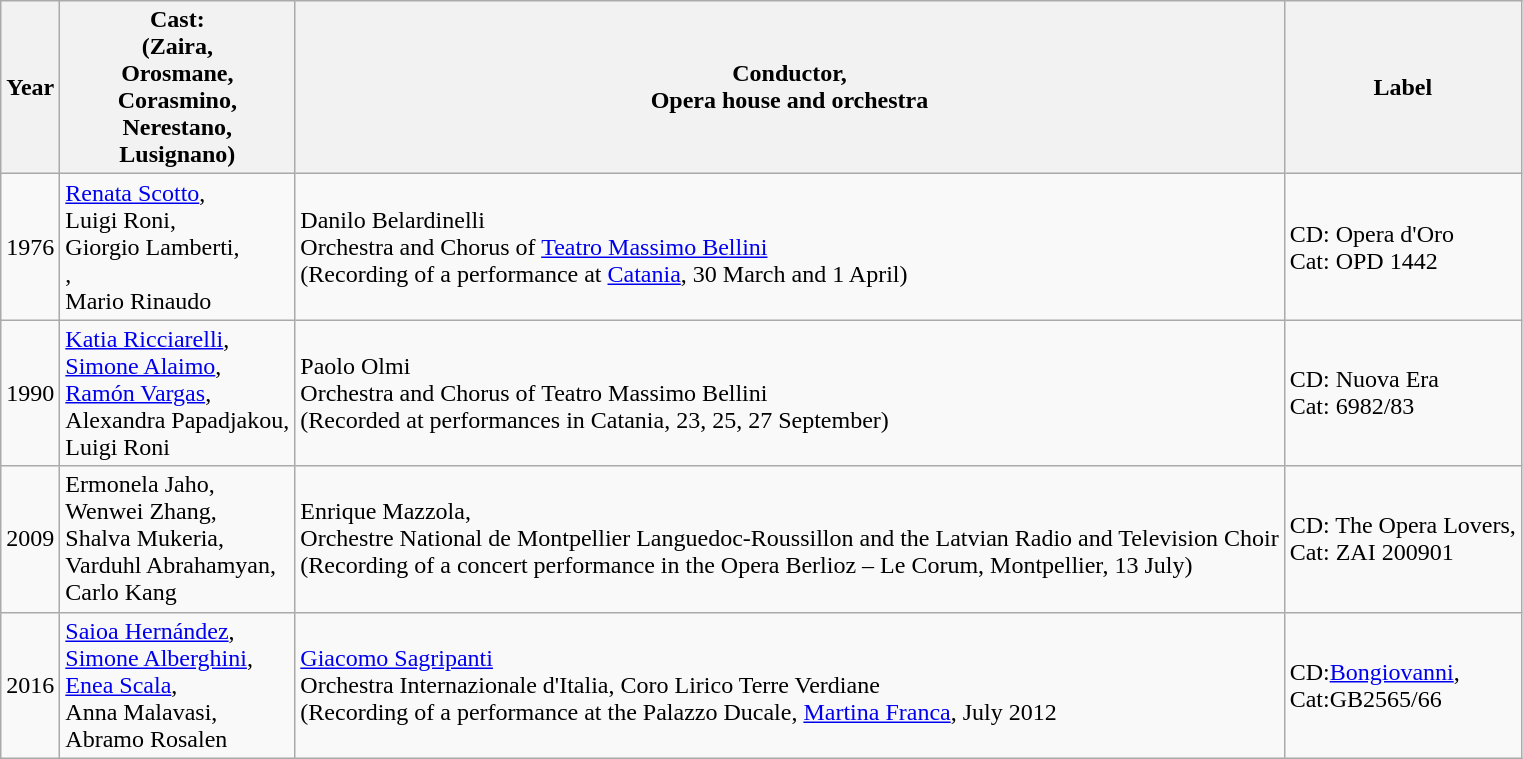<table class="wikitable">
<tr>
<th>Year</th>
<th>Cast:<br>(Zaira,<br>Orosmane,<br>Corasmino,<br>Nerestano,<br>Lusignano)</th>
<th>Conductor,<br>Opera house and orchestra</th>
<th>Label</th>
</tr>
<tr>
<td>1976</td>
<td><a href='#'>Renata Scotto</a>,<br>Luigi Roni,<br>Giorgio Lamberti,<br>,<br>Mario Rinaudo</td>
<td>Danilo Belardinelli<br> Orchestra and Chorus of <a href='#'>Teatro Massimo Bellini</a><br>(Recording of a performance at <a href='#'>Catania</a>, 30 March and 1 April)</td>
<td>CD: Opera d'Oro <br>Cat: OPD 1442</td>
</tr>
<tr>
<td>1990</td>
<td><a href='#'>Katia Ricciarelli</a>,<br><a href='#'>Simone Alaimo</a>,<br><a href='#'>Ramón Vargas</a>,<br>Alexandra Papadjakou,<br>Luigi Roni</td>
<td>Paolo Olmi<br>Orchestra and Chorus of Teatro Massimo Bellini<br>(Recorded at performances in Catania, 23, 25, 27 September)</td>
<td>CD: Nuova Era<br>Cat: 6982/83</td>
</tr>
<tr>
<td>2009</td>
<td>Ermonela Jaho,<br>Wenwei Zhang,<br>Shalva Mukeria,<br>Varduhl Abrahamyan,<br>Carlo Kang</td>
<td>Enrique Mazzola,<br>Orchestre National de Montpellier Languedoc-Roussillon and the Latvian Radio and Television Choir<br>(Recording of a concert performance in the Opera Berlioz – Le Corum, Montpellier, 13 July)</td>
<td>CD: The Opera Lovers,<br>Cat: ZAI 200901</td>
</tr>
<tr>
<td>2016</td>
<td><a href='#'>Saioa Hernández</a>,<br><a href='#'>Simone Alberghini</a>,<br><a href='#'>Enea Scala</a>,<br>Anna Malavasi,<br>Abramo Rosalen</td>
<td><a href='#'>Giacomo Sagripanti</a><br>Orchestra Internazionale d'Italia, Coro Lirico Terre Verdiane<br>(Recording of a performance at the Palazzo Ducale, <a href='#'>Martina Franca</a>, July 2012</td>
<td>CD:<a href='#'>Bongiovanni</a>,<br>Cat:GB2565/66</td>
</tr>
</table>
